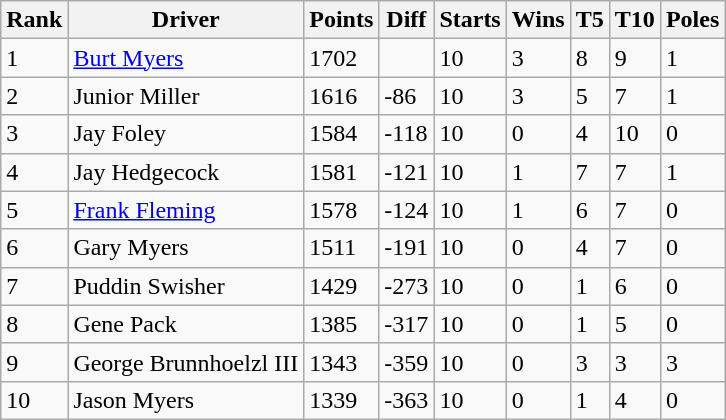<table class="wikitable">
<tr>
<th>Rank</th>
<th>Driver</th>
<th>Points</th>
<th>Diff</th>
<th>Starts</th>
<th>Wins</th>
<th>T5</th>
<th>T10</th>
<th>Poles</th>
</tr>
<tr>
<td>1</td>
<td><a href='#'>Burt Myers</a></td>
<td>1702</td>
<td></td>
<td>10</td>
<td>3</td>
<td>8</td>
<td>9</td>
<td>1</td>
</tr>
<tr>
<td>2</td>
<td>Junior Miller</td>
<td>1616</td>
<td>-86</td>
<td>10</td>
<td>3</td>
<td>5</td>
<td>7</td>
<td>1</td>
</tr>
<tr>
<td>3</td>
<td>Jay Foley</td>
<td>1584</td>
<td>-118</td>
<td>10</td>
<td>0</td>
<td>4</td>
<td>10</td>
<td>0</td>
</tr>
<tr>
<td>4</td>
<td>Jay Hedgecock</td>
<td>1581</td>
<td>-121</td>
<td>10</td>
<td>1</td>
<td>7</td>
<td>7</td>
<td>1</td>
</tr>
<tr>
<td>5</td>
<td><a href='#'>Frank Fleming</a></td>
<td>1578</td>
<td>-124</td>
<td>10</td>
<td>1</td>
<td>6</td>
<td>7</td>
<td>0</td>
</tr>
<tr>
<td>6</td>
<td>Gary Myers</td>
<td>1511</td>
<td>-191</td>
<td>10</td>
<td>0</td>
<td>4</td>
<td>7</td>
<td>0</td>
</tr>
<tr>
<td>7</td>
<td>Puddin Swisher</td>
<td>1429</td>
<td>-273</td>
<td>10</td>
<td>0</td>
<td>1</td>
<td>6</td>
<td>0</td>
</tr>
<tr>
<td>8</td>
<td>Gene Pack</td>
<td>1385</td>
<td>-317</td>
<td>10</td>
<td>0</td>
<td>1</td>
<td>5</td>
<td>0</td>
</tr>
<tr>
<td>9</td>
<td>George Brunnhoelzl III</td>
<td>1343</td>
<td>-359</td>
<td>10</td>
<td>0</td>
<td>3</td>
<td>3</td>
<td>3</td>
</tr>
<tr>
<td>10</td>
<td>Jason Myers</td>
<td>1339</td>
<td>-363</td>
<td>10</td>
<td>0</td>
<td>1</td>
<td>4</td>
<td>0</td>
</tr>
</table>
